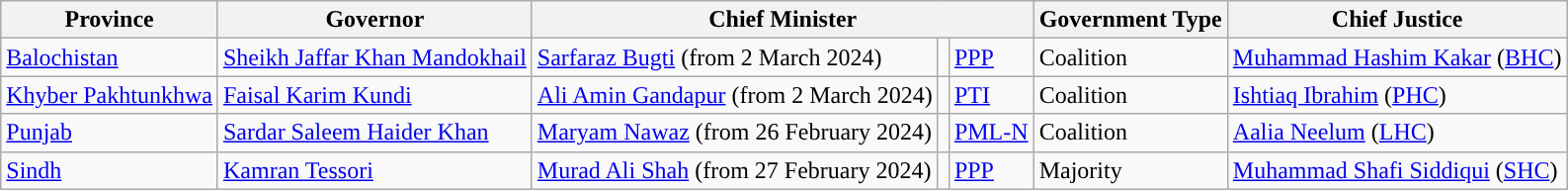<table class="wikitable">
<tr>
<th>Province</th>
<th>Governor</th>
<th colspan="3">Chief Minister</th>
<th>Government Type</th>
<th>Chief Justice</th>
</tr>
<tr>
<td><a href='#'>Balochistan</a></td>
<td><a href='#'>Sheikh Jaffar Khan Mandokhail</a></td>
<td><a href='#'>Sarfaraz Bugti</a> (from 2 March 2024)</td>
<td style="background-color: "></td>
<td><a href='#'>PPP</a></td>
<td>Coalition</td>
<td><a href='#'>Muhammad Hashim Kakar</a> (<a href='#'>BHC</a>)</td>
</tr>
<tr>
<td><a href='#'>Khyber Pakhtunkhwa</a></td>
<td><a href='#'>Faisal Karim Kundi</a></td>
<td><a href='#'>Ali Amin Gandapur</a> (from 2 March 2024)</td>
<td style="background-color: "></td>
<td><a href='#'>PTI</a></td>
<td>Coalition</td>
<td><a href='#'>Ishtiaq Ibrahim</a> (<a href='#'>PHC</a>)</td>
</tr>
<tr>
<td><a href='#'>Punjab</a></td>
<td><a href='#'>Sardar Saleem Haider Khan</a></td>
<td><a href='#'>Maryam Nawaz</a> (from 26 February 2024)</td>
<td style="background-color: "></td>
<td><a href='#'>PML-N</a></td>
<td>Coalition</td>
<td><a href='#'>Aalia Neelum</a> (<a href='#'>LHC</a>)</td>
</tr>
<tr>
<td><a href='#'>Sindh</a></td>
<td><a href='#'>Kamran Tessori</a></td>
<td><a href='#'>Murad Ali Shah</a> (from 27 February 2024)</td>
<td style="background-color: "></td>
<td><a href='#'>PPP</a></td>
<td>Majority</td>
<td><a href='#'>Muhammad Shafi Siddiqui</a> (<a href='#'>SHC</a>)</td>
</tr>
</table>
